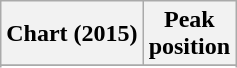<table class="wikitable sortable plainrowheaders" style="text-align:center">
<tr>
<th scope="col">Chart (2015)</th>
<th scope="col">Peak<br> position</th>
</tr>
<tr>
</tr>
<tr>
</tr>
</table>
